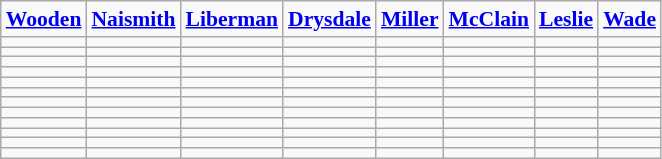<table class="wikitable" style="white-space:nowrap; font-size:90%;">
<tr>
<td><strong><a href='#'>Wooden</a></strong></td>
<td><strong><a href='#'>Naismith</a></strong></td>
<td><strong><a href='#'>Liberman</a></strong></td>
<td><strong><a href='#'>Drysdale</a></strong></td>
<td><strong><a href='#'>Miller</a></strong></td>
<td><strong><a href='#'>McClain</a></strong></td>
<td><strong><a href='#'>Leslie</a></strong></td>
<td><strong><a href='#'>Wade</a></strong></td>
</tr>
<tr>
<td></td>
<td></td>
<td></td>
<td></td>
<td></td>
<td></td>
<td></td>
<td></td>
</tr>
<tr>
<td></td>
<td></td>
<td></td>
<td></td>
<td></td>
<td></td>
<td></td>
<td></td>
</tr>
<tr>
<td></td>
<td></td>
<td></td>
<td></td>
<td></td>
<td></td>
<td></td>
<td></td>
</tr>
<tr>
<td></td>
<td></td>
<td></td>
<td></td>
<td></td>
<td></td>
<td></td>
<td></td>
</tr>
<tr>
<td></td>
<td></td>
<td></td>
<td></td>
<td></td>
<td></td>
<td></td>
<td></td>
</tr>
<tr>
<td></td>
<td></td>
<td></td>
<td></td>
<td></td>
<td></td>
<td></td>
<td></td>
</tr>
<tr>
<td></td>
<td></td>
<td></td>
<td></td>
<td></td>
<td></td>
<td></td>
</tr>
<tr>
<td></td>
<td></td>
<td></td>
<td></td>
<td></td>
<td></td>
<td></td>
<td></td>
</tr>
<tr>
<td></td>
<td></td>
<td></td>
<td></td>
<td></td>
<td></td>
<td></td>
<td></td>
</tr>
<tr>
<td></td>
<td></td>
<td></td>
<td></td>
<td></td>
<td></td>
<td></td>
<td></td>
</tr>
<tr>
<td></td>
<td></td>
<td></td>
<td></td>
<td></td>
<td></td>
<td></td>
<td></td>
</tr>
<tr>
<td></td>
<td></td>
<td></td>
<td></td>
<td></td>
<td></td>
<td></td>
<td></td>
</tr>
</table>
